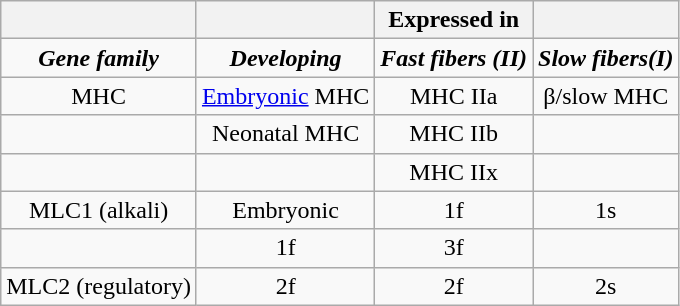<table class="wikitable" style="text-align: center;">
<tr>
<th></th>
<th></th>
<th>Expressed in</th>
<th></th>
</tr>
<tr>
<td><strong><em>Gene family</em></strong></td>
<td><strong><em>Developing</em></strong></td>
<td><strong><em>Fast fibers (II)</em></strong></td>
<td><strong><em>Slow fibers(I)</em></strong></td>
</tr>
<tr>
<td>MHC</td>
<td><a href='#'>Embryonic</a> MHC</td>
<td>MHC IIa</td>
<td>β/slow MHC</td>
</tr>
<tr>
<td></td>
<td>Neonatal MHC</td>
<td>MHC IIb</td>
<td></td>
</tr>
<tr>
<td></td>
<td></td>
<td>MHC IIx</td>
<td></td>
</tr>
<tr>
<td>MLC1 (alkali)</td>
<td>Embryonic</td>
<td>1f</td>
<td>1s</td>
</tr>
<tr>
<td></td>
<td>1f</td>
<td>3f</td>
<td></td>
</tr>
<tr>
<td>MLC2 (regulatory)</td>
<td>2f</td>
<td>2f</td>
<td>2s</td>
</tr>
</table>
